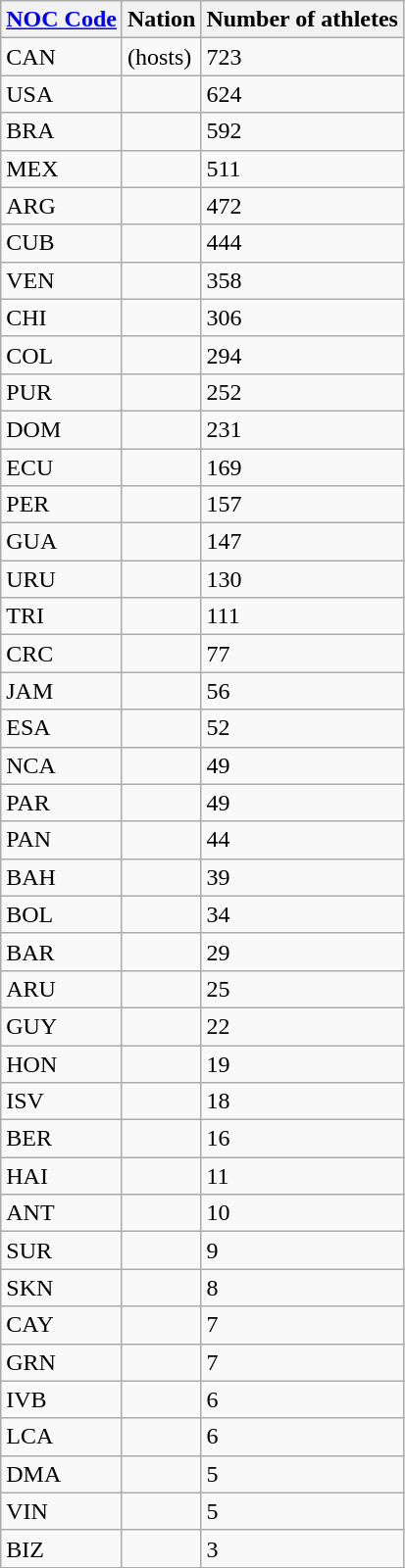<table class="wikitable collapsible collapsed sortable" style="border:0;">
<tr>
<th><a href='#'>NOC Code</a></th>
<th>Nation</th>
<th>Number of athletes</th>
</tr>
<tr>
<td>CAN</td>
<td> (hosts)</td>
<td>723</td>
</tr>
<tr>
<td>USA</td>
<td></td>
<td>624</td>
</tr>
<tr>
<td>BRA</td>
<td></td>
<td>592</td>
</tr>
<tr>
<td>MEX</td>
<td></td>
<td>511</td>
</tr>
<tr>
<td>ARG</td>
<td></td>
<td>472</td>
</tr>
<tr>
<td>CUB</td>
<td></td>
<td>444</td>
</tr>
<tr>
<td>VEN</td>
<td></td>
<td>358</td>
</tr>
<tr>
<td>CHI</td>
<td></td>
<td>306</td>
</tr>
<tr>
<td>COL</td>
<td></td>
<td>294</td>
</tr>
<tr>
<td>PUR</td>
<td></td>
<td>252</td>
</tr>
<tr>
<td>DOM</td>
<td></td>
<td>231</td>
</tr>
<tr>
<td>ECU</td>
<td></td>
<td>169</td>
</tr>
<tr>
<td>PER</td>
<td></td>
<td>157</td>
</tr>
<tr>
<td>GUA</td>
<td></td>
<td>147</td>
</tr>
<tr>
<td>URU</td>
<td></td>
<td>130</td>
</tr>
<tr>
<td>TRI</td>
<td></td>
<td>111</td>
</tr>
<tr>
<td>CRC</td>
<td></td>
<td>77</td>
</tr>
<tr>
<td>JAM</td>
<td></td>
<td>56</td>
</tr>
<tr>
<td>ESA</td>
<td></td>
<td>52</td>
</tr>
<tr>
<td>NCA</td>
<td></td>
<td>49</td>
</tr>
<tr>
<td>PAR</td>
<td></td>
<td>49</td>
</tr>
<tr>
<td>PAN</td>
<td></td>
<td>44</td>
</tr>
<tr>
<td>BAH</td>
<td></td>
<td>39</td>
</tr>
<tr>
<td>BOL</td>
<td></td>
<td>34</td>
</tr>
<tr>
<td>BAR</td>
<td></td>
<td>29</td>
</tr>
<tr>
<td>ARU</td>
<td></td>
<td>25</td>
</tr>
<tr>
<td>GUY</td>
<td></td>
<td>22</td>
</tr>
<tr>
<td>HON</td>
<td></td>
<td>19</td>
</tr>
<tr>
<td>ISV</td>
<td></td>
<td>18</td>
</tr>
<tr>
<td>BER</td>
<td></td>
<td>16</td>
</tr>
<tr>
<td>HAI</td>
<td></td>
<td>11</td>
</tr>
<tr>
<td>ANT</td>
<td></td>
<td>10</td>
</tr>
<tr>
<td>SUR</td>
<td></td>
<td>9</td>
</tr>
<tr>
<td>SKN</td>
<td></td>
<td>8</td>
</tr>
<tr>
<td>CAY</td>
<td></td>
<td>7</td>
</tr>
<tr>
<td>GRN</td>
<td></td>
<td>7</td>
</tr>
<tr>
<td>IVB</td>
<td></td>
<td>6</td>
</tr>
<tr>
<td>LCA</td>
<td></td>
<td>6</td>
</tr>
<tr>
<td>DMA</td>
<td></td>
<td>5</td>
</tr>
<tr>
<td>VIN</td>
<td></td>
<td>5</td>
</tr>
<tr>
<td>BIZ</td>
<td></td>
<td>3</td>
</tr>
</table>
